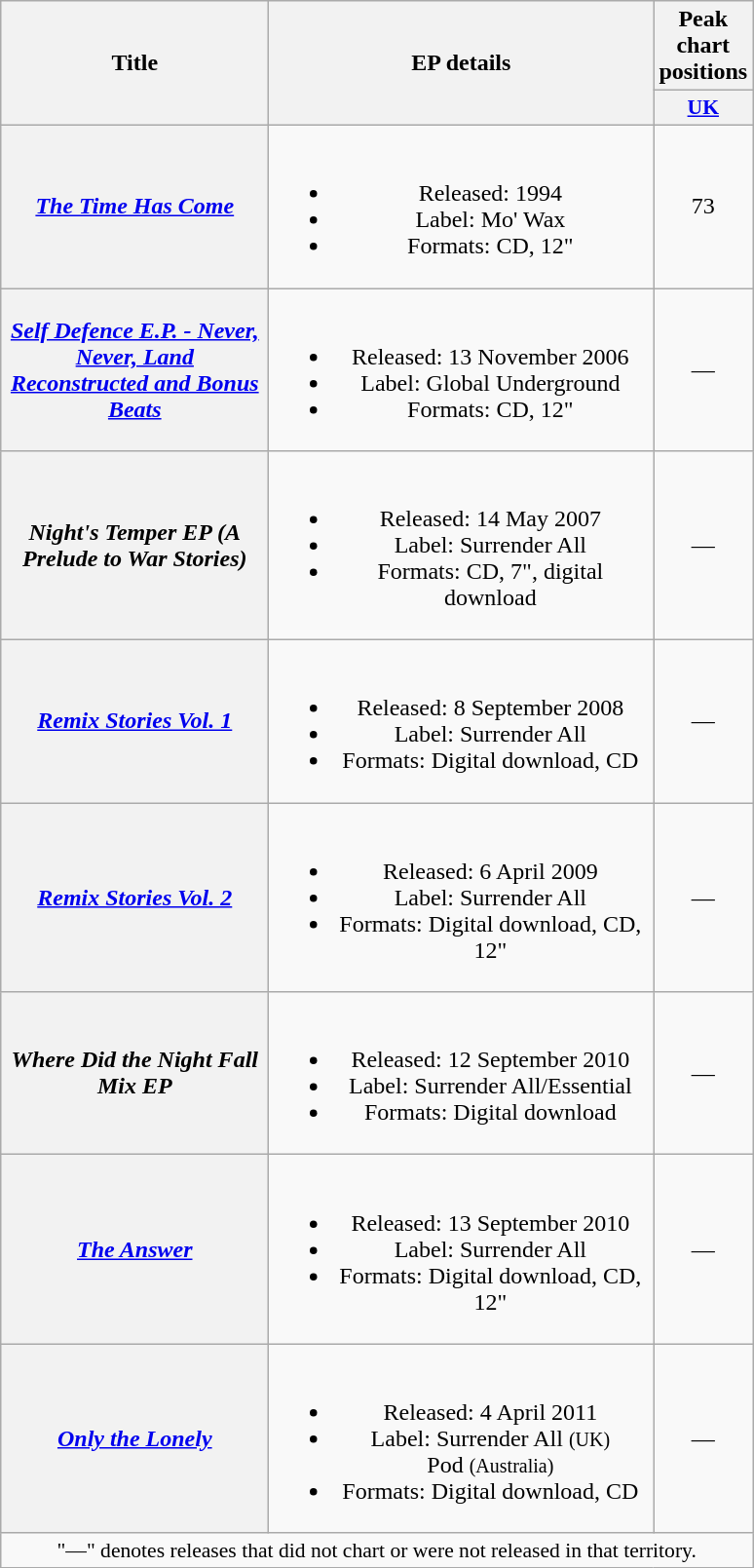<table class="wikitable plainrowheaders" style="text-align:center;" border="1">
<tr>
<th scope="col" rowspan="2" style="width:11em;">Title</th>
<th scope="col" rowspan="2" style="width:16em;">EP details</th>
<th scope="col" colspan="1">Peak chart positions</th>
</tr>
<tr>
<th scope="col" style="width:3em;font-size:90%;"><a href='#'>UK</a><br></th>
</tr>
<tr>
<th scope="row"><em><a href='#'>The Time Has Come</a></em></th>
<td><br><ul><li>Released: 1994</li><li>Label: Mo' Wax</li><li>Formats: CD, 12"</li></ul></td>
<td>73</td>
</tr>
<tr>
<th scope="row"><em><a href='#'>Self Defence E.P. - Never, Never, Land Reconstructed and Bonus Beats</a></em></th>
<td><br><ul><li>Released: 13 November 2006</li><li>Label: Global Underground</li><li>Formats: CD, 12"</li></ul></td>
<td>—</td>
</tr>
<tr>
<th scope="row"><em>Night's Temper EP (A Prelude to War Stories)</em></th>
<td><br><ul><li>Released: 14 May 2007</li><li>Label: Surrender All</li><li>Formats: CD, 7", digital download</li></ul></td>
<td>—</td>
</tr>
<tr>
<th scope="row"><em><a href='#'>Remix Stories Vol. 1</a></em></th>
<td><br><ul><li>Released: 8 September 2008</li><li>Label: Surrender All</li><li>Formats: Digital download, CD</li></ul></td>
<td>—</td>
</tr>
<tr>
<th scope="row"><em><a href='#'>Remix Stories Vol. 2</a></em></th>
<td><br><ul><li>Released: 6 April 2009</li><li>Label: Surrender All</li><li>Formats: Digital download, CD, 12"</li></ul></td>
<td>—</td>
</tr>
<tr>
<th scope="row"><em>Where Did the Night Fall Mix EP</em></th>
<td><br><ul><li>Released: 12 September 2010</li><li>Label: Surrender All/Essential</li><li>Formats: Digital download</li></ul></td>
<td>—</td>
</tr>
<tr>
<th scope="row"><em><a href='#'>The Answer</a></em></th>
<td><br><ul><li>Released: 13 September 2010</li><li>Label: Surrender All</li><li>Formats: Digital download, CD, 12"</li></ul></td>
<td>—</td>
</tr>
<tr>
<th scope="row"><em><a href='#'>Only the Lonely</a></em></th>
<td><br><ul><li>Released: 4 April 2011</li><li>Label: Surrender All <small>(UK)</small><br>Pod <small>(Australia)</small></li><li>Formats: Digital download, CD</li></ul></td>
<td>—</td>
</tr>
<tr>
<td colspan="3" style="font-size:90%">"—" denotes releases that did not chart or were not released in that territory.</td>
</tr>
</table>
